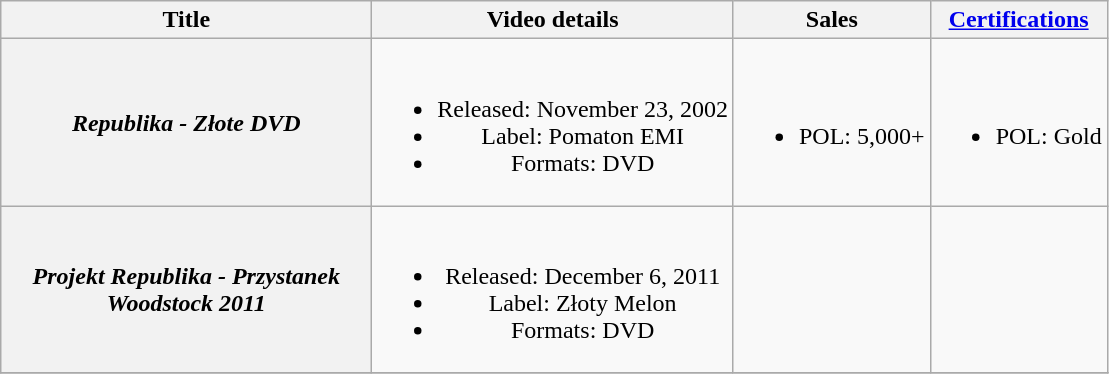<table class="wikitable plainrowheaders" style="text-align:center;">
<tr>
<th scope="col" style="width:15em;">Title</th>
<th scope="col">Video details</th>
<th scope="col">Sales</th>
<th scope="col"><a href='#'>Certifications</a></th>
</tr>
<tr>
<th scope="row"><em>Republika - Złote DVD</em></th>
<td><br><ul><li>Released: November 23, 2002</li><li>Label: Pomaton EMI</li><li>Formats: DVD</li></ul></td>
<td><br><ul><li>POL: 5,000+</li></ul></td>
<td><br><ul><li>POL: Gold</li></ul></td>
</tr>
<tr>
<th scope="row"><em>Projekt Republika - Przystanek Woodstock 2011</em></th>
<td><br><ul><li>Released: December 6, 2011</li><li>Label: Złoty Melon</li><li>Formats: DVD</li></ul></td>
<td></td>
<td></td>
</tr>
<tr>
</tr>
</table>
